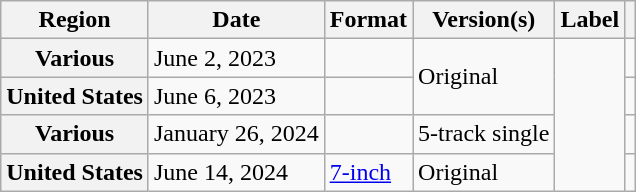<table class="wikitable plainrowheaders">
<tr>
<th scope="col">Region</th>
<th scope="col">Date</th>
<th scope="col">Format</th>
<th scope="col">Version(s)</th>
<th scope="col">Label</th>
<th scope="col"></th>
</tr>
<tr>
<th scope="row">Various</th>
<td>June 2, 2023</td>
<td></td>
<td rowspan="2">Original</td>
<td rowspan="4"></td>
<td style="text-align:center;"></td>
</tr>
<tr>
<th scope="row">United States</th>
<td>June 6, 2023</td>
<td></td>
<td style="text-align:center;"></td>
</tr>
<tr>
<th scope="row">Various</th>
<td>January 26, 2024</td>
<td></td>
<td>5-track single</td>
<td style="text-align:center;"></td>
</tr>
<tr>
<th scope="row">United States</th>
<td>June 14, 2024</td>
<td><a href='#'>7-inch</a></td>
<td>Original</td>
<td style="text-align:center;"></td>
</tr>
</table>
